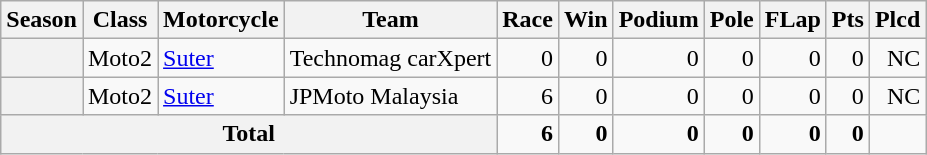<table class="wikitable" style=text-align:right;">
<tr>
<th>Season</th>
<th>Class</th>
<th>Motorcycle</th>
<th>Team</th>
<th>Race</th>
<th>Win</th>
<th>Podium</th>
<th>Pole</th>
<th>FLap</th>
<th>Pts</th>
<th>Plcd</th>
</tr>
<tr>
<th></th>
<td>Moto2</td>
<td style="text-align:left;"><a href='#'>Suter</a></td>
<td style="text-align:left;">Technomag carXpert</td>
<td>0</td>
<td>0</td>
<td>0</td>
<td>0</td>
<td>0</td>
<td>0</td>
<td>NC</td>
</tr>
<tr>
<th></th>
<td>Moto2</td>
<td style="text-align:left;"><a href='#'>Suter</a></td>
<td style="text-align:left;">JPMoto Malaysia</td>
<td>6</td>
<td>0</td>
<td>0</td>
<td>0</td>
<td>0</td>
<td>0</td>
<td>NC</td>
</tr>
<tr>
<th colspan="4">Total</th>
<td><strong>6</strong></td>
<td><strong>0</strong></td>
<td><strong>0</strong></td>
<td><strong>0</strong></td>
<td><strong>0</strong></td>
<td><strong>0</strong></td>
<td></td>
</tr>
</table>
